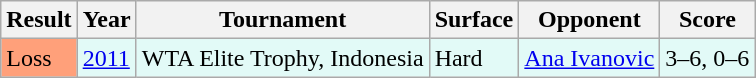<table class="sortable wikitable">
<tr>
<th>Result</th>
<th>Year</th>
<th>Tournament</th>
<th>Surface</th>
<th>Opponent</th>
<th>Score</th>
</tr>
<tr bgcolor=#e2faf7>
<td bgcolor=FFA07A>Loss</td>
<td><a href='#'>2011</a></td>
<td>WTA Elite Trophy, Indonesia</td>
<td>Hard</td>
<td> <a href='#'>Ana Ivanovic</a></td>
<td>3–6, 0–6</td>
</tr>
</table>
